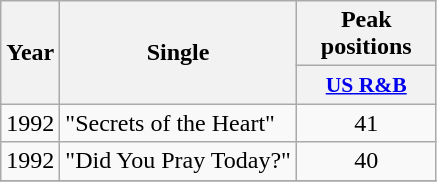<table class="wikitable">
<tr>
<th rowspan="2">Year</th>
<th rowspan="2">Single</th>
<th colspan="5">Peak positions</th>
</tr>
<tr>
<th style="width:6em;font-size:90%;line-height:1.3"><a href='#'>US R&B</a></th>
</tr>
<tr>
<td>1992</td>
<td>"Secrets of the Heart"</td>
<td align="center">41</td>
</tr>
<tr>
<td>1992</td>
<td>"Did You Pray Today?"</td>
<td align="center">40</td>
</tr>
<tr>
</tr>
</table>
